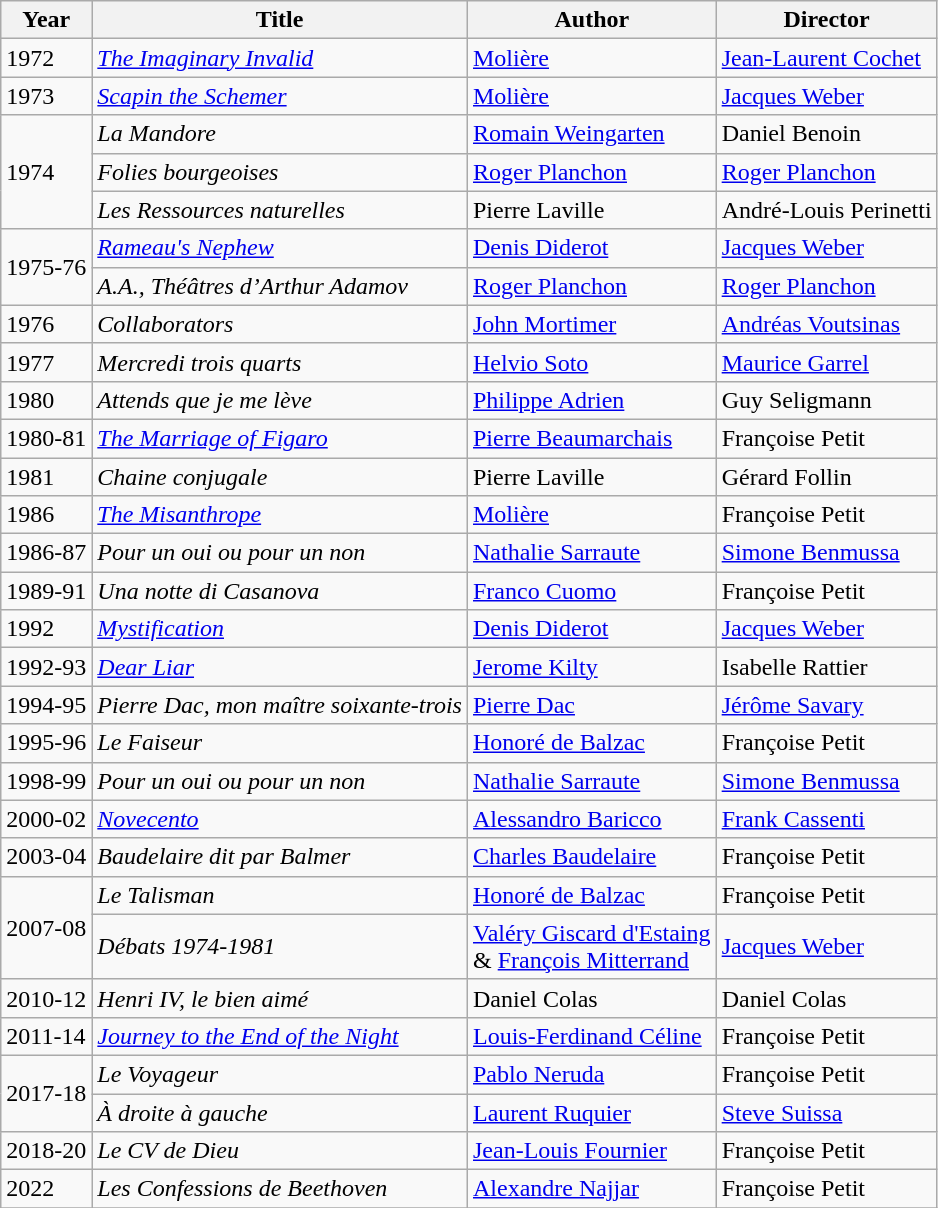<table class="wikitable">
<tr>
<th>Year</th>
<th>Title</th>
<th>Author</th>
<th>Director</th>
</tr>
<tr>
<td>1972</td>
<td><em><a href='#'>The Imaginary Invalid</a></em></td>
<td><a href='#'>Molière</a></td>
<td><a href='#'>Jean-Laurent Cochet</a></td>
</tr>
<tr>
<td>1973</td>
<td><em><a href='#'>Scapin the Schemer</a></em></td>
<td><a href='#'>Molière</a></td>
<td><a href='#'>Jacques Weber</a></td>
</tr>
<tr>
<td rowspan=3>1974</td>
<td><em>La Mandore</em></td>
<td><a href='#'>Romain Weingarten</a></td>
<td>Daniel Benoin</td>
</tr>
<tr>
<td><em>Folies bourgeoises</em></td>
<td><a href='#'>Roger Planchon</a></td>
<td><a href='#'>Roger Planchon</a></td>
</tr>
<tr>
<td><em>Les Ressources naturelles</em></td>
<td>Pierre Laville</td>
<td>André-Louis Perinetti</td>
</tr>
<tr>
<td rowspan=2>1975-76</td>
<td><em><a href='#'>Rameau's Nephew</a></em></td>
<td><a href='#'>Denis Diderot</a></td>
<td><a href='#'>Jacques Weber</a></td>
</tr>
<tr>
<td><em>A.A., Théâtres d’Arthur Adamov</em></td>
<td><a href='#'>Roger Planchon</a></td>
<td><a href='#'>Roger Planchon</a></td>
</tr>
<tr>
<td>1976</td>
<td><em>Collaborators</em></td>
<td><a href='#'>John Mortimer</a></td>
<td><a href='#'>Andréas Voutsinas</a></td>
</tr>
<tr>
<td>1977</td>
<td><em>Mercredi trois quarts</em></td>
<td><a href='#'>Helvio Soto</a></td>
<td><a href='#'>Maurice Garrel</a></td>
</tr>
<tr>
<td>1980</td>
<td><em>Attends que je me lève</em></td>
<td><a href='#'>Philippe Adrien</a></td>
<td>Guy Seligmann</td>
</tr>
<tr>
<td>1980-81</td>
<td><em><a href='#'>The Marriage of Figaro</a></em></td>
<td><a href='#'>Pierre Beaumarchais</a></td>
<td>Françoise Petit</td>
</tr>
<tr>
<td>1981</td>
<td><em>Chaine conjugale</em></td>
<td>Pierre Laville</td>
<td>Gérard Follin</td>
</tr>
<tr>
<td>1986</td>
<td><em><a href='#'>The Misanthrope</a></em></td>
<td><a href='#'>Molière</a></td>
<td>Françoise Petit</td>
</tr>
<tr>
<td>1986-87</td>
<td><em>Pour un oui ou pour un non</em></td>
<td><a href='#'>Nathalie Sarraute</a></td>
<td><a href='#'>Simone Benmussa</a></td>
</tr>
<tr>
<td>1989-91</td>
<td><em>Una notte di Casanova</em></td>
<td><a href='#'>Franco Cuomo</a></td>
<td>Françoise Petit</td>
</tr>
<tr>
<td>1992</td>
<td><em><a href='#'>Mystification</a></em></td>
<td><a href='#'>Denis Diderot</a></td>
<td><a href='#'>Jacques Weber</a></td>
</tr>
<tr>
<td>1992-93</td>
<td><em><a href='#'>Dear Liar</a></em></td>
<td><a href='#'>Jerome Kilty</a></td>
<td>Isabelle Rattier</td>
</tr>
<tr>
<td>1994-95</td>
<td><em>Pierre Dac, mon maître soixante-trois</em></td>
<td><a href='#'>Pierre Dac</a></td>
<td><a href='#'>Jérôme Savary</a></td>
</tr>
<tr>
<td>1995-96</td>
<td><em>Le Faiseur</em></td>
<td><a href='#'>Honoré de Balzac</a></td>
<td>Françoise Petit</td>
</tr>
<tr>
<td>1998-99</td>
<td><em>Pour un oui ou pour un non</em></td>
<td><a href='#'>Nathalie Sarraute</a></td>
<td><a href='#'>Simone Benmussa</a></td>
</tr>
<tr>
<td>2000-02</td>
<td><em><a href='#'>Novecento</a></em></td>
<td><a href='#'>Alessandro Baricco</a></td>
<td><a href='#'>Frank Cassenti</a></td>
</tr>
<tr>
<td>2003-04</td>
<td><em>Baudelaire dit par Balmer</em></td>
<td><a href='#'>Charles Baudelaire</a></td>
<td>Françoise Petit</td>
</tr>
<tr>
<td rowspan=2>2007-08</td>
<td><em>Le Talisman</em></td>
<td><a href='#'>Honoré de Balzac</a></td>
<td>Françoise Petit</td>
</tr>
<tr>
<td><em>Débats 1974-1981</em></td>
<td><a href='#'>Valéry Giscard d'Estaing</a><br> & <a href='#'>François Mitterrand</a></td>
<td><a href='#'>Jacques Weber</a></td>
</tr>
<tr>
<td>2010-12</td>
<td><em>Henri IV, le bien aimé</em></td>
<td>Daniel Colas</td>
<td>Daniel Colas</td>
</tr>
<tr>
<td>2011-14</td>
<td><em><a href='#'>Journey to the End of the Night</a></em></td>
<td><a href='#'>Louis-Ferdinand Céline</a></td>
<td>Françoise Petit</td>
</tr>
<tr>
<td rowspan=2>2017-18</td>
<td><em>Le Voyageur</em></td>
<td><a href='#'>Pablo Neruda</a></td>
<td>Françoise Petit</td>
</tr>
<tr>
<td><em>À droite à gauche</em></td>
<td><a href='#'>Laurent Ruquier</a></td>
<td><a href='#'>Steve Suissa</a></td>
</tr>
<tr>
<td>2018-20</td>
<td><em>Le CV de Dieu</em></td>
<td><a href='#'>Jean-Louis Fournier</a></td>
<td>Françoise Petit</td>
</tr>
<tr>
<td>2022</td>
<td><em>Les Confessions de Beethoven</em></td>
<td><a href='#'>Alexandre Najjar</a></td>
<td>Françoise Petit</td>
</tr>
<tr>
</tr>
</table>
